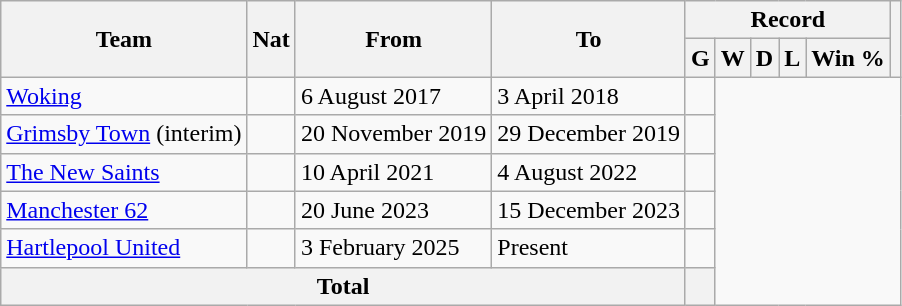<table class="wikitable" style="text-align:center">
<tr>
<th rowspan="2">Team</th>
<th rowspan="2">Nat</th>
<th rowspan="2">From</th>
<th rowspan="2">To</th>
<th colspan="5">Record</th>
<th rowspan="2"></th>
</tr>
<tr>
<th>G</th>
<th>W</th>
<th>D</th>
<th>L</th>
<th>Win %</th>
</tr>
<tr>
<td align="left"><a href='#'>Woking</a></td>
<td></td>
<td align="left">6 August 2017</td>
<td align="left">3 April 2018<br></td>
<td></td>
</tr>
<tr>
<td align="left"><a href='#'>Grimsby Town</a> (interim)</td>
<td></td>
<td align="left">20 November 2019</td>
<td align="left">29 December 2019<br></td>
<td></td>
</tr>
<tr>
<td align=left><a href='#'>The New Saints</a></td>
<td></td>
<td align="left">10 April 2021</td>
<td align="left">4 August 2022<br></td>
<td></td>
</tr>
<tr>
<td align=left><a href='#'>Manchester 62</a></td>
<td></td>
<td align="left">20 June 2023</td>
<td align="left">15 December 2023<br></td>
<td></td>
</tr>
<tr>
<td align=left><a href='#'>Hartlepool United</a></td>
<td></td>
<td align="left">3 February 2025</td>
<td align="left">Present<br></td>
<td></td>
</tr>
<tr>
<th colspan="4">Total<br></th>
<th></th>
</tr>
</table>
